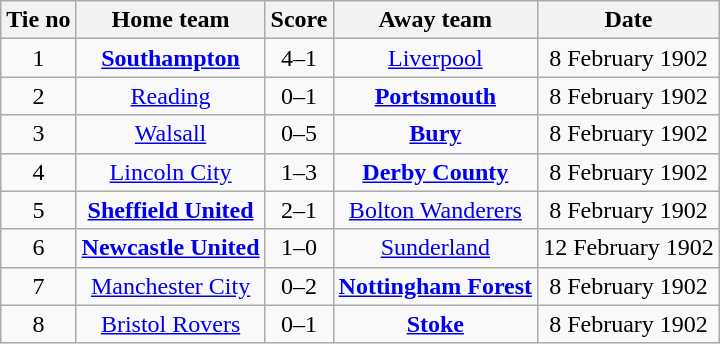<table class="wikitable" style="text-align: center">
<tr>
<th>Tie no</th>
<th>Home team</th>
<th>Score</th>
<th>Away team</th>
<th>Date</th>
</tr>
<tr>
<td>1</td>
<td><strong><a href='#'>Southampton</a></strong></td>
<td>4–1</td>
<td><a href='#'>Liverpool</a></td>
<td>8 February 1902</td>
</tr>
<tr>
<td>2</td>
<td><a href='#'>Reading</a></td>
<td>0–1</td>
<td><strong><a href='#'>Portsmouth</a></strong></td>
<td>8 February 1902</td>
</tr>
<tr>
<td>3</td>
<td><a href='#'>Walsall</a></td>
<td>0–5</td>
<td><strong><a href='#'>Bury</a></strong></td>
<td>8 February 1902</td>
</tr>
<tr>
<td>4</td>
<td><a href='#'>Lincoln City</a></td>
<td>1–3</td>
<td><strong><a href='#'>Derby County</a></strong></td>
<td>8 February 1902</td>
</tr>
<tr>
<td>5</td>
<td><strong><a href='#'>Sheffield United</a></strong></td>
<td>2–1</td>
<td><a href='#'>Bolton Wanderers</a></td>
<td>8 February 1902</td>
</tr>
<tr>
<td>6</td>
<td><strong><a href='#'>Newcastle United</a></strong></td>
<td>1–0</td>
<td><a href='#'>Sunderland</a></td>
<td>12 February 1902</td>
</tr>
<tr>
<td>7</td>
<td><a href='#'>Manchester City</a></td>
<td>0–2</td>
<td><strong><a href='#'>Nottingham Forest</a></strong></td>
<td>8 February 1902</td>
</tr>
<tr>
<td>8</td>
<td><a href='#'>Bristol Rovers</a></td>
<td>0–1</td>
<td><strong><a href='#'>Stoke</a></strong></td>
<td>8 February 1902</td>
</tr>
</table>
